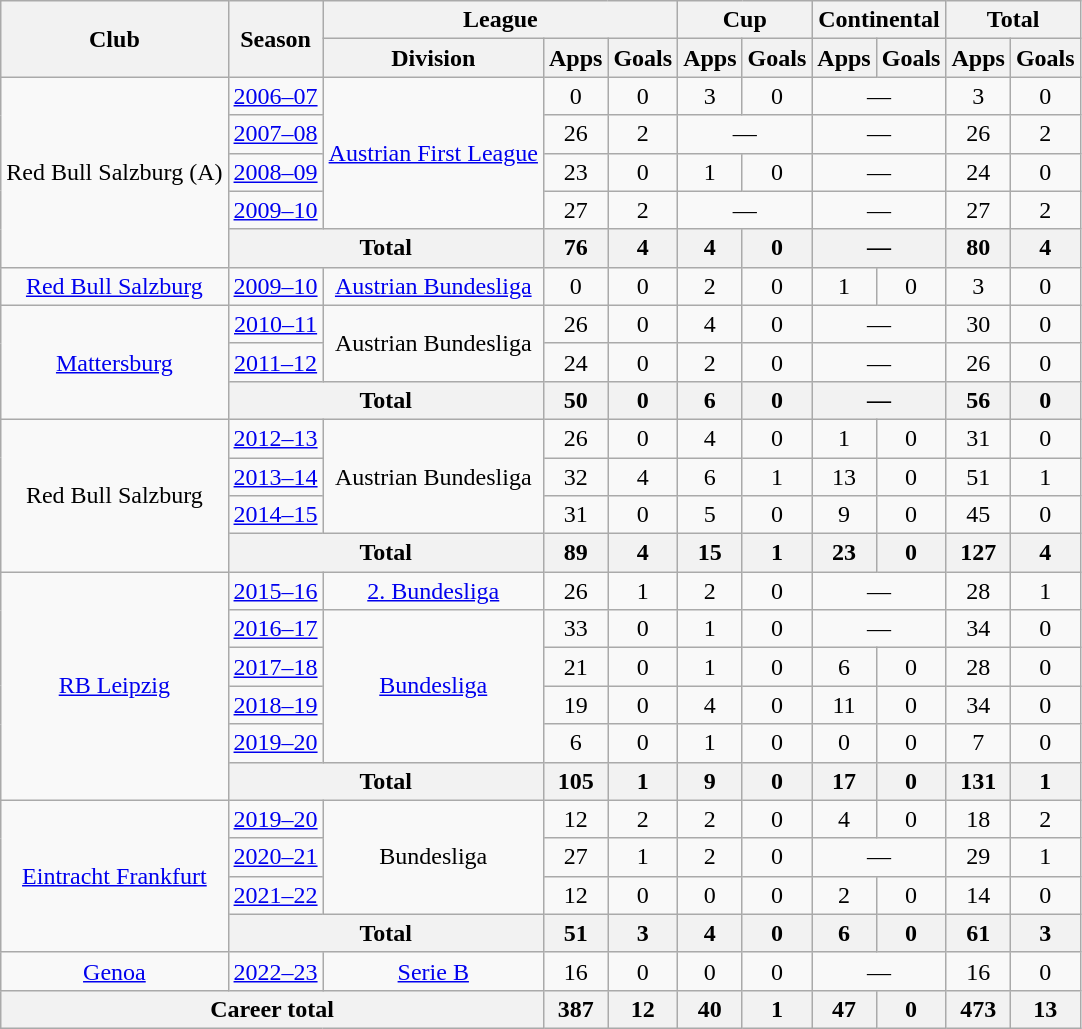<table class="wikitable" style="text-align:center">
<tr>
<th rowspan="2">Club</th>
<th rowspan="2">Season</th>
<th colspan="3">League</th>
<th colspan="2">Cup</th>
<th colspan="2">Continental</th>
<th colspan="2">Total</th>
</tr>
<tr>
<th>Division</th>
<th>Apps</th>
<th>Goals</th>
<th>Apps</th>
<th>Goals</th>
<th>Apps</th>
<th>Goals</th>
<th>Apps</th>
<th>Goals</th>
</tr>
<tr>
<td rowspan="5">Red Bull Salzburg (A)</td>
<td><a href='#'>2006–07</a></td>
<td rowspan="4"><a href='#'>Austrian First League</a></td>
<td>0</td>
<td>0</td>
<td>3</td>
<td>0</td>
<td colspan="2">—</td>
<td>3</td>
<td>0</td>
</tr>
<tr>
<td><a href='#'>2007–08</a></td>
<td>26</td>
<td>2</td>
<td colspan="2">—</td>
<td colspan="2">—</td>
<td>26</td>
<td>2</td>
</tr>
<tr>
<td><a href='#'>2008–09</a></td>
<td>23</td>
<td>0</td>
<td>1</td>
<td>0</td>
<td colspan="2">—</td>
<td>24</td>
<td>0</td>
</tr>
<tr>
<td><a href='#'>2009–10</a></td>
<td>27</td>
<td>2</td>
<td colspan="2">—</td>
<td colspan="2">—</td>
<td>27</td>
<td>2</td>
</tr>
<tr>
<th colspan="2">Total</th>
<th>76</th>
<th>4</th>
<th>4</th>
<th>0</th>
<th colspan="2">—</th>
<th>80</th>
<th>4</th>
</tr>
<tr>
<td><a href='#'>Red Bull Salzburg</a></td>
<td><a href='#'>2009–10</a></td>
<td><a href='#'>Austrian Bundesliga</a></td>
<td>0</td>
<td>0</td>
<td>2</td>
<td>0</td>
<td>1</td>
<td>0</td>
<td>3</td>
<td>0</td>
</tr>
<tr>
<td rowspan="3"><a href='#'>Mattersburg</a></td>
<td><a href='#'>2010–11</a></td>
<td rowspan="2">Austrian Bundesliga</td>
<td>26</td>
<td>0</td>
<td>4</td>
<td>0</td>
<td colspan="2">—</td>
<td>30</td>
<td>0</td>
</tr>
<tr>
<td><a href='#'>2011–12</a></td>
<td>24</td>
<td>0</td>
<td>2</td>
<td>0</td>
<td colspan="2">—</td>
<td>26</td>
<td>0</td>
</tr>
<tr>
<th colspan="2">Total</th>
<th>50</th>
<th>0</th>
<th>6</th>
<th>0</th>
<th colspan="2">—</th>
<th>56</th>
<th>0</th>
</tr>
<tr>
<td rowspan="4">Red Bull Salzburg</td>
<td><a href='#'>2012–13</a></td>
<td rowspan="3">Austrian Bundesliga</td>
<td>26</td>
<td>0</td>
<td>4</td>
<td>0</td>
<td>1</td>
<td>0</td>
<td>31</td>
<td>0</td>
</tr>
<tr>
<td><a href='#'>2013–14</a></td>
<td>32</td>
<td>4</td>
<td>6</td>
<td>1</td>
<td>13</td>
<td>0</td>
<td>51</td>
<td>1</td>
</tr>
<tr>
<td><a href='#'>2014–15</a></td>
<td>31</td>
<td>0</td>
<td>5</td>
<td>0</td>
<td>9</td>
<td>0</td>
<td>45</td>
<td>0</td>
</tr>
<tr>
<th colspan="2">Total</th>
<th>89</th>
<th>4</th>
<th>15</th>
<th>1</th>
<th>23</th>
<th>0</th>
<th>127</th>
<th>4</th>
</tr>
<tr>
<td rowspan="6"><a href='#'>RB Leipzig</a></td>
<td><a href='#'>2015–16</a></td>
<td><a href='#'>2. Bundesliga</a></td>
<td>26</td>
<td>1</td>
<td>2</td>
<td>0</td>
<td colspan="2">—</td>
<td>28</td>
<td>1</td>
</tr>
<tr>
<td><a href='#'>2016–17</a></td>
<td rowspan="4"><a href='#'>Bundesliga</a></td>
<td>33</td>
<td>0</td>
<td>1</td>
<td>0</td>
<td colspan="2">—</td>
<td>34</td>
<td>0</td>
</tr>
<tr>
<td><a href='#'>2017–18</a></td>
<td>21</td>
<td>0</td>
<td>1</td>
<td>0</td>
<td>6</td>
<td>0</td>
<td>28</td>
<td>0</td>
</tr>
<tr>
<td><a href='#'>2018–19</a></td>
<td>19</td>
<td>0</td>
<td>4</td>
<td>0</td>
<td>11</td>
<td>0</td>
<td>34</td>
<td>0</td>
</tr>
<tr>
<td><a href='#'>2019–20</a></td>
<td>6</td>
<td>0</td>
<td>1</td>
<td>0</td>
<td>0</td>
<td>0</td>
<td>7</td>
<td>0</td>
</tr>
<tr>
<th colspan="2">Total</th>
<th>105</th>
<th>1</th>
<th>9</th>
<th>0</th>
<th>17</th>
<th>0</th>
<th>131</th>
<th>1</th>
</tr>
<tr>
<td rowspan="4"><a href='#'>Eintracht Frankfurt</a></td>
<td><a href='#'>2019–20</a></td>
<td rowspan="3">Bundesliga</td>
<td>12</td>
<td>2</td>
<td>2</td>
<td>0</td>
<td>4</td>
<td>0</td>
<td>18</td>
<td>2</td>
</tr>
<tr>
<td><a href='#'>2020–21</a></td>
<td>27</td>
<td>1</td>
<td>2</td>
<td>0</td>
<td colspan="2">—</td>
<td>29</td>
<td>1</td>
</tr>
<tr>
<td><a href='#'>2021–22</a></td>
<td>12</td>
<td>0</td>
<td>0</td>
<td>0</td>
<td>2</td>
<td>0</td>
<td>14</td>
<td>0</td>
</tr>
<tr>
<th colspan="2">Total</th>
<th>51</th>
<th>3</th>
<th>4</th>
<th>0</th>
<th>6</th>
<th>0</th>
<th>61</th>
<th>3</th>
</tr>
<tr>
<td><a href='#'>Genoa</a></td>
<td><a href='#'>2022–23</a></td>
<td><a href='#'>Serie B</a></td>
<td>16</td>
<td>0</td>
<td>0</td>
<td>0</td>
<td colspan="2">—</td>
<td>16</td>
<td>0</td>
</tr>
<tr>
<th colspan="3">Career total</th>
<th>387</th>
<th>12</th>
<th>40</th>
<th>1</th>
<th>47</th>
<th>0</th>
<th>473</th>
<th>13</th>
</tr>
</table>
